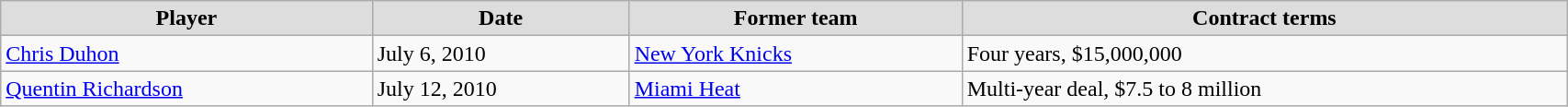<table class="wikitable" width=90%>
<tr align="center"  bgcolor="#dddddd">
<td><strong>Player</strong></td>
<td><strong>Date</strong></td>
<td><strong>Former team</strong></td>
<td><strong>Contract terms</strong></td>
</tr>
<tr>
<td><a href='#'>Chris Duhon</a></td>
<td>July 6, 2010</td>
<td><a href='#'>New York Knicks</a></td>
<td>Four years, $15,000,000</td>
</tr>
<tr>
<td><a href='#'>Quentin Richardson</a></td>
<td>July 12, 2010</td>
<td><a href='#'>Miami Heat</a></td>
<td>Multi-year deal, $7.5 to 8 million</td>
</tr>
</table>
